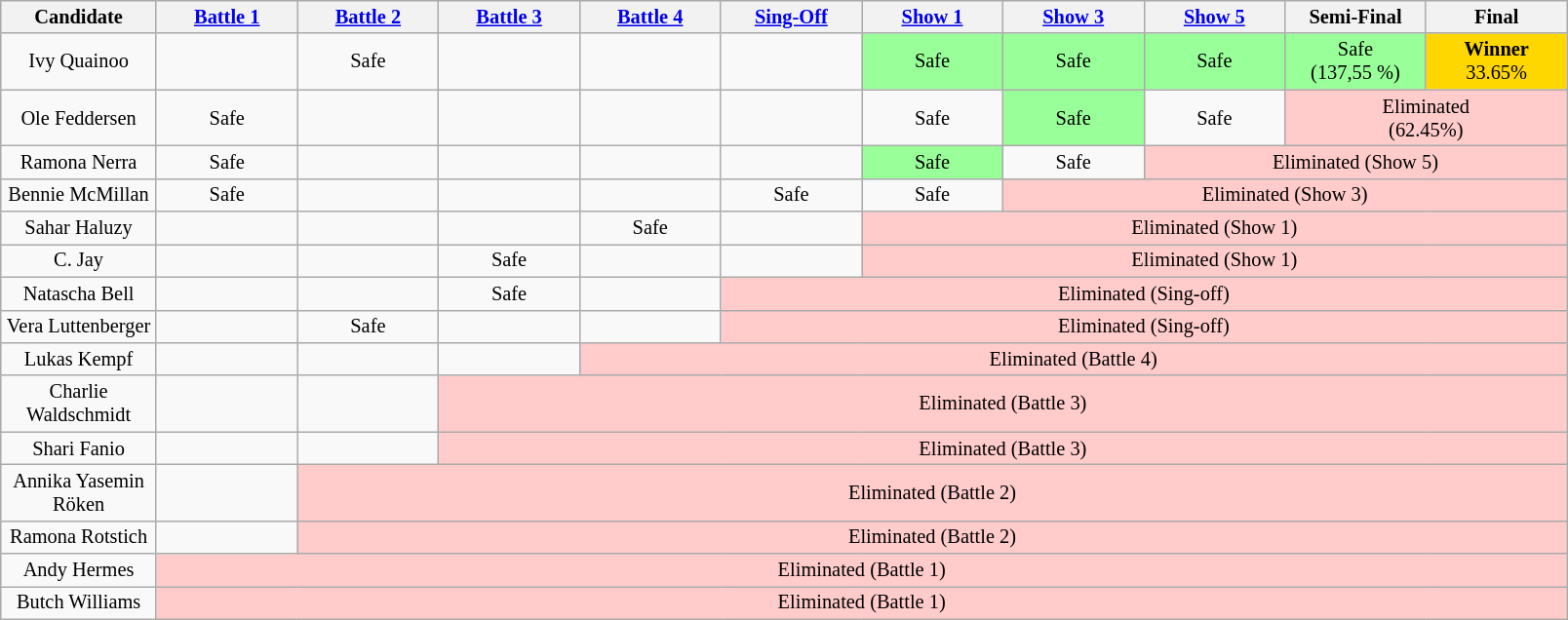<table class="wikitable" style="text-align:center; font-size:85%">
<tr>
<th width="100px">Candidate</th>
<th width="90px"><a href='#'>Battle 1</a></th>
<th width="90px"><a href='#'>Battle 2</a></th>
<th width="90px"><a href='#'>Battle 3</a></th>
<th width="90px"><a href='#'>Battle 4</a></th>
<th width="90px"><a href='#'>Sing-Off</a></th>
<th width="90px"><a href='#'>Show 1</a></th>
<th width="90px"><a href='#'>Show 3</a></th>
<th width="90px"><a href='#'>Show 5</a></th>
<th width="90px">Semi-Final</th>
<th width="90px">Final</th>
</tr>
<tr>
<td>Ivy Quainoo</td>
<td></td>
<td>Safe</td>
<td></td>
<td></td>
<td></td>
<td style="background:#99ff99">Safe</td>
<td style="background:#99ff99">Safe</td>
<td style="background:#99ff99">Safe</td>
<td style="background:#99ff99">Safe<br>(137,55 %)</td>
<td style="background:gold;"><strong>Winner</strong><br>33.65%</td>
</tr>
<tr>
<td>Ole Feddersen</td>
<td>Safe</td>
<td></td>
<td></td>
<td></td>
<td></td>
<td>Safe</td>
<td style="background:#99ff99">Safe</td>
<td>Safe</td>
<td style="background:#ffcbcb" colspan=2>Eliminated<br>(62.45%)</td>
</tr>
<tr>
<td>Ramona Nerra</td>
<td>Safe</td>
<td></td>
<td></td>
<td></td>
<td></td>
<td style="background:#99ff99">Safe</td>
<td>Safe</td>
<td style="background:#ffcbcb" colspan=3>Eliminated (Show 5)</td>
</tr>
<tr>
<td>Bennie McMillan</td>
<td>Safe</td>
<td></td>
<td></td>
<td></td>
<td>Safe</td>
<td>Safe</td>
<td style="background:#ffcbcb" colspan=4>Eliminated (Show 3)</td>
</tr>
<tr>
<td>Sahar Haluzy</td>
<td></td>
<td></td>
<td></td>
<td>Safe</td>
<td></td>
<td style="background:#ffcbcb" colspan=5>Eliminated (Show 1)</td>
</tr>
<tr>
<td>C. Jay</td>
<td></td>
<td></td>
<td>Safe</td>
<td></td>
<td></td>
<td style="background:#ffcbcb" colspan=5>Eliminated (Show 1)</td>
</tr>
<tr>
<td>Natascha Bell</td>
<td></td>
<td></td>
<td>Safe</td>
<td></td>
<td style="background:#ffcbcb" colspan=6>Eliminated (Sing-off)</td>
</tr>
<tr>
<td>Vera Luttenberger</td>
<td></td>
<td>Safe</td>
<td></td>
<td></td>
<td style="background:#ffcbcb" colspan=6>Eliminated (Sing-off)</td>
</tr>
<tr>
<td>Lukas Kempf</td>
<td></td>
<td></td>
<td></td>
<td style="background:#ffcbcb" colspan=7>Eliminated (Battle 4)</td>
</tr>
<tr>
<td>Charlie Waldschmidt</td>
<td></td>
<td></td>
<td style="background:#ffcbcb" colspan=8>Eliminated (Battle 3)</td>
</tr>
<tr>
<td>Shari Fanio</td>
<td></td>
<td></td>
<td style="background:#ffcbcb" colspan=8>Eliminated (Battle 3)</td>
</tr>
<tr>
<td>Annika Yasemin Röken</td>
<td></td>
<td style="background:#ffcbcb" colspan=9>Eliminated (Battle 2)</td>
</tr>
<tr>
<td>Ramona Rotstich</td>
<td></td>
<td style="background:#ffcbcb" colspan=9>Eliminated (Battle 2)</td>
</tr>
<tr>
<td>Andy Hermes</td>
<td style="background:#ffcbcb" colspan=10>Eliminated (Battle 1)</td>
</tr>
<tr>
<td>Butch Williams</td>
<td style="background:#ffcbcb" colspan=10>Eliminated (Battle 1)</td>
</tr>
</table>
